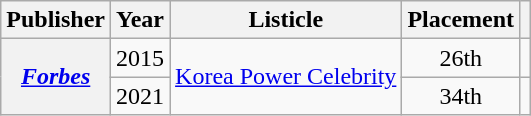<table class="wikitable plainrowheaders sortable" style="margin-right: 0;">
<tr>
<th scope="col">Publisher</th>
<th scope="col">Year</th>
<th scope="col">Listicle</th>
<th scope="col">Placement</th>
<th scope="col" class="unsortable"></th>
</tr>
<tr>
<th scope="row" rowspan="2"><em><a href='#'>Forbes</a></em></th>
<td>2015</td>
<td rowspan="2"><a href='#'>Korea Power Celebrity</a></td>
<td style="text-align:center;">26th</td>
<td style="text-align:center;"></td>
</tr>
<tr>
<td>2021</td>
<td style="text-align:center;">34th</td>
<td style="text-align:center;"></td>
</tr>
</table>
